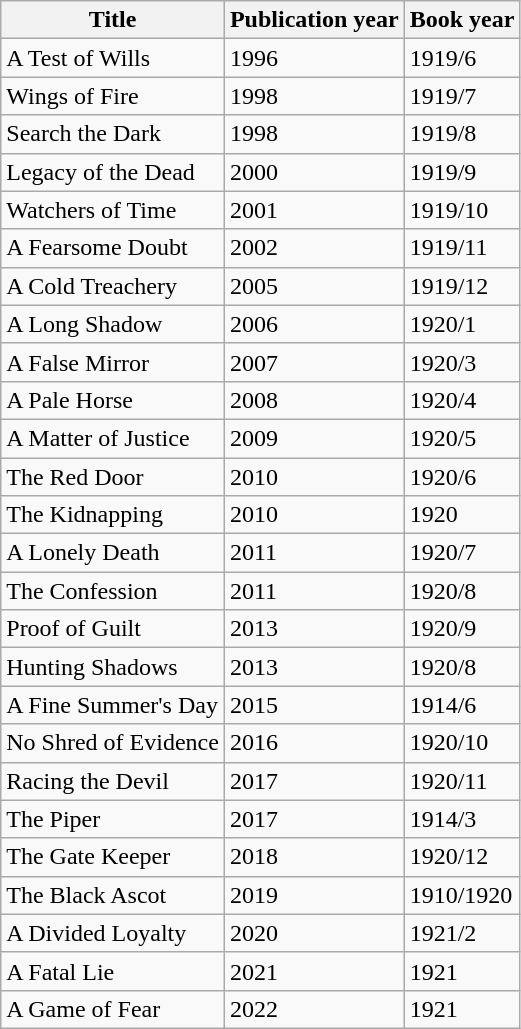<table class="wikitable sortable">
<tr>
<th>Title</th>
<th>Publication year</th>
<th>Book year</th>
</tr>
<tr>
<td>A Test of Wills</td>
<td>1996</td>
<td>1919/6</td>
</tr>
<tr>
<td>Wings of Fire</td>
<td>1998</td>
<td>1919/7</td>
</tr>
<tr>
<td>Search the Dark</td>
<td>1998</td>
<td>1919/8</td>
</tr>
<tr>
<td>Legacy of the Dead</td>
<td>2000</td>
<td>1919/9</td>
</tr>
<tr>
<td>Watchers of Time</td>
<td>2001</td>
<td>1919/10</td>
</tr>
<tr>
<td>A Fearsome Doubt</td>
<td>2002</td>
<td>1919/11</td>
</tr>
<tr>
<td>A Cold Treachery</td>
<td>2005</td>
<td>1919/12</td>
</tr>
<tr>
<td>A Long Shadow</td>
<td>2006</td>
<td>1920/1</td>
</tr>
<tr>
<td>A False Mirror</td>
<td>2007</td>
<td>1920/3</td>
</tr>
<tr>
<td>A Pale Horse</td>
<td>2008</td>
<td>1920/4</td>
</tr>
<tr>
<td>A Matter of Justice</td>
<td>2009</td>
<td>1920/5</td>
</tr>
<tr>
<td>The Red Door</td>
<td>2010</td>
<td>1920/6</td>
</tr>
<tr>
<td>The Kidnapping</td>
<td>2010</td>
<td>1920</td>
</tr>
<tr>
<td>A Lonely Death</td>
<td>2011</td>
<td>1920/7</td>
</tr>
<tr>
<td>The Confession</td>
<td>2011</td>
<td>1920/8</td>
</tr>
<tr>
<td>Proof of Guilt</td>
<td>2013</td>
<td>1920/9</td>
</tr>
<tr>
<td>Hunting Shadows</td>
<td>2013</td>
<td>1920/8</td>
</tr>
<tr>
<td>A Fine Summer's Day</td>
<td>2015</td>
<td>1914/6</td>
</tr>
<tr>
<td>No Shred of Evidence</td>
<td>2016</td>
<td>1920/10</td>
</tr>
<tr>
<td>Racing the Devil</td>
<td>2017</td>
<td>1920/11</td>
</tr>
<tr>
<td>The Piper</td>
<td>2017</td>
<td>1914/3</td>
</tr>
<tr>
<td>The Gate Keeper</td>
<td>2018</td>
<td>1920/12</td>
</tr>
<tr>
<td>The Black Ascot</td>
<td>2019</td>
<td>1910/1920</td>
</tr>
<tr>
<td>A Divided Loyalty</td>
<td>2020</td>
<td>1921/2</td>
</tr>
<tr>
<td>A Fatal Lie</td>
<td>2021</td>
<td>1921</td>
</tr>
<tr>
<td>A Game of Fear</td>
<td>2022</td>
<td>1921</td>
</tr>
</table>
